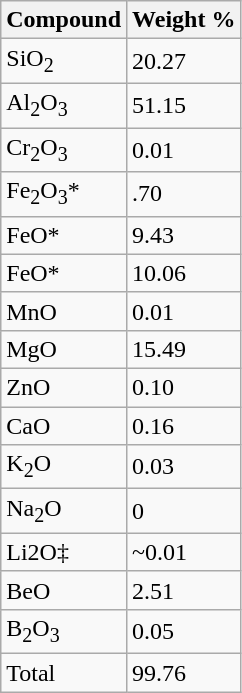<table class="wikitable">
<tr>
<th>Compound</th>
<th>Weight %</th>
</tr>
<tr>
<td>SiO<sub>2</sub></td>
<td>20.27</td>
</tr>
<tr>
<td>Al<sub>2</sub>O<sub>3</sub></td>
<td>51.15</td>
</tr>
<tr>
<td>Cr<sub>2</sub>O<sub>3</sub></td>
<td>0.01</td>
</tr>
<tr>
<td>Fe<sub>2</sub>O<sub>3</sub>*</td>
<td>.70</td>
</tr>
<tr>
<td>FeO*</td>
<td>9.43</td>
</tr>
<tr>
<td>FeO*</td>
<td>10.06</td>
</tr>
<tr>
<td>MnO</td>
<td>0.01</td>
</tr>
<tr>
<td>MgO</td>
<td>15.49</td>
</tr>
<tr>
<td>ZnO</td>
<td>0.10</td>
</tr>
<tr>
<td>CaO</td>
<td>0.16</td>
</tr>
<tr>
<td>K<sub>2</sub>O</td>
<td>0.03</td>
</tr>
<tr>
<td>Na<sub>2</sub>O</td>
<td>0</td>
</tr>
<tr>
<td>Li2O‡</td>
<td>~0.01</td>
</tr>
<tr>
<td>BeO</td>
<td>2.51</td>
</tr>
<tr>
<td>B<sub>2</sub>O<sub>3</sub></td>
<td>0.05</td>
</tr>
<tr>
<td>Total</td>
<td>99.76</td>
</tr>
</table>
